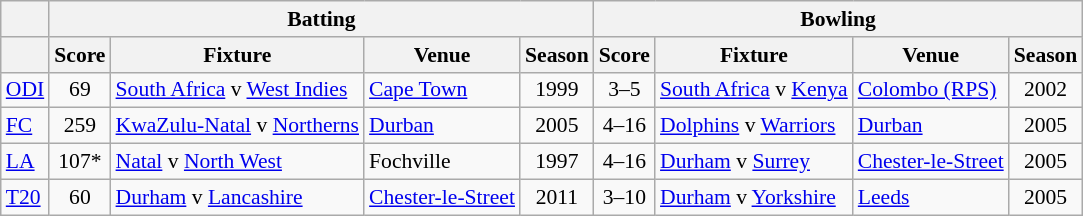<table class=wikitable style="font-size:90%">
<tr>
<th></th>
<th colspan="4">Batting</th>
<th colspan="4">Bowling</th>
</tr>
<tr>
<th></th>
<th>Score</th>
<th>Fixture</th>
<th>Venue</th>
<th>Season</th>
<th>Score</th>
<th>Fixture</th>
<th>Venue</th>
<th>Season</th>
</tr>
<tr>
<td><a href='#'>ODI</a></td>
<td style="text-align:center;">69</td>
<td><a href='#'>South Africa</a> v <a href='#'>West Indies</a></td>
<td><a href='#'>Cape Town</a></td>
<td style="text-align:center;">1999</td>
<td style="text-align:center;">3–5</td>
<td><a href='#'>South Africa</a> v <a href='#'>Kenya</a></td>
<td><a href='#'>Colombo (RPS)</a></td>
<td style="text-align:center;">2002</td>
</tr>
<tr>
<td><a href='#'>FC</a></td>
<td style="text-align:center;">259</td>
<td><a href='#'>KwaZulu-Natal</a> v <a href='#'>Northerns</a></td>
<td><a href='#'>Durban</a></td>
<td style="text-align:center;">2005</td>
<td style="text-align:center;">4–16</td>
<td><a href='#'>Dolphins</a> v <a href='#'>Warriors</a></td>
<td><a href='#'>Durban</a></td>
<td style="text-align:center;">2005</td>
</tr>
<tr>
<td><a href='#'>LA</a></td>
<td style="text-align:center;">107*</td>
<td><a href='#'>Natal</a> v <a href='#'>North West</a></td>
<td>Fochville</td>
<td style="text-align:center;">1997</td>
<td style="text-align:center;">4–16</td>
<td><a href='#'>Durham</a> v <a href='#'>Surrey</a></td>
<td><a href='#'>Chester-le-Street</a></td>
<td style="text-align:center;">2005</td>
</tr>
<tr>
<td><a href='#'>T20</a></td>
<td style="text-align:center;">60</td>
<td><a href='#'>Durham</a> v <a href='#'>Lancashire</a></td>
<td><a href='#'>Chester-le-Street</a></td>
<td style="text-align:center;">2011</td>
<td style="text-align:center;">3–10</td>
<td><a href='#'>Durham</a> v <a href='#'>Yorkshire</a></td>
<td><a href='#'>Leeds</a></td>
<td style="text-align:center;">2005</td>
</tr>
</table>
